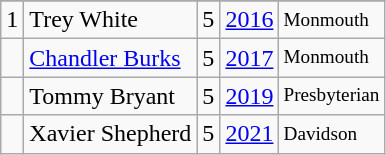<table class="wikitable">
<tr>
</tr>
<tr>
<td>1</td>
<td>Trey White</td>
<td><abbr>5</abbr></td>
<td><a href='#'>2016</a></td>
<td style="font-size:80%;">Monmouth</td>
</tr>
<tr>
<td></td>
<td><a href='#'>Chandler Burks</a></td>
<td><abbr>5</abbr></td>
<td><a href='#'>2017</a></td>
<td style="font-size:80%;">Monmouth</td>
</tr>
<tr>
<td></td>
<td>Tommy Bryant</td>
<td><abbr>5</abbr></td>
<td><a href='#'>2019</a></td>
<td style="font-size:80%;">Presbyterian</td>
</tr>
<tr>
<td></td>
<td>Xavier Shepherd</td>
<td><abbr>5</abbr></td>
<td><a href='#'>2021</a></td>
<td style="font-size:80%;">Davidson</td>
</tr>
</table>
